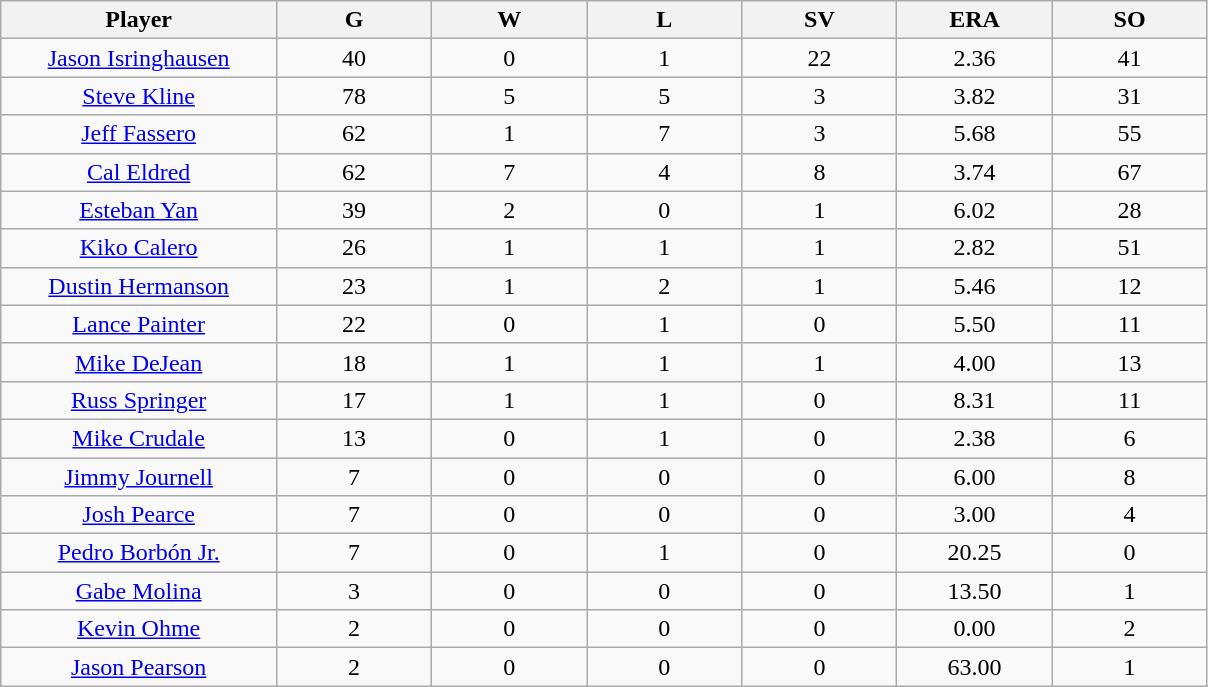<table class="wikitable sortable">
<tr>
<th bgcolor="#DDDDFF" width="16%">Player</th>
<th bgcolor="#DDDDFF" width="9%">G</th>
<th bgcolor="#DDDDFF" width="9%">W</th>
<th bgcolor="#DDDDFF" width="9%">L</th>
<th bgcolor="#DDDDFF" width="9%">SV</th>
<th bgcolor="#DDDDFF" width="9%">ERA</th>
<th bgcolor="#DDDDFF" width="9%">SO</th>
</tr>
<tr align="center">
<td><a href='#'>Jason Isringhausen</a></td>
<td>40</td>
<td>0</td>
<td>1</td>
<td>22</td>
<td>2.36</td>
<td>41</td>
</tr>
<tr align=center>
<td><a href='#'>Steve Kline</a></td>
<td>78</td>
<td>5</td>
<td>5</td>
<td>3</td>
<td>3.82</td>
<td>31</td>
</tr>
<tr align=center>
<td><a href='#'>Jeff Fassero</a></td>
<td>62</td>
<td>1</td>
<td>7</td>
<td>3</td>
<td>5.68</td>
<td>55</td>
</tr>
<tr align=center>
<td><a href='#'>Cal Eldred</a></td>
<td>62</td>
<td>7</td>
<td>4</td>
<td>8</td>
<td>3.74</td>
<td>67</td>
</tr>
<tr align=center>
<td><a href='#'>Esteban Yan</a></td>
<td>39</td>
<td>2</td>
<td>0</td>
<td>1</td>
<td>6.02</td>
<td>28</td>
</tr>
<tr align=center>
<td><a href='#'>Kiko Calero</a></td>
<td>26</td>
<td>1</td>
<td>1</td>
<td>1</td>
<td>2.82</td>
<td>51</td>
</tr>
<tr align=center>
<td><a href='#'>Dustin Hermanson</a></td>
<td>23</td>
<td>1</td>
<td>2</td>
<td>1</td>
<td>5.46</td>
<td>12</td>
</tr>
<tr align=center>
<td><a href='#'>Lance Painter</a></td>
<td>22</td>
<td>0</td>
<td>1</td>
<td>0</td>
<td>5.50</td>
<td>11</td>
</tr>
<tr align=center>
<td><a href='#'>Mike DeJean</a></td>
<td>18</td>
<td>1</td>
<td>1</td>
<td>1</td>
<td>4.00</td>
<td>13</td>
</tr>
<tr align=center>
<td><a href='#'>Russ Springer</a></td>
<td>17</td>
<td>1</td>
<td>1</td>
<td>0</td>
<td>8.31</td>
<td>11</td>
</tr>
<tr align=center>
<td><a href='#'>Mike Crudale</a></td>
<td>13</td>
<td>0</td>
<td>1</td>
<td>0</td>
<td>2.38</td>
<td>6</td>
</tr>
<tr align=center>
<td><a href='#'>Jimmy Journell</a></td>
<td>7</td>
<td>0</td>
<td>0</td>
<td>0</td>
<td>6.00</td>
<td>8</td>
</tr>
<tr align=center>
<td><a href='#'>Josh Pearce</a></td>
<td>7</td>
<td>0</td>
<td>0</td>
<td>0</td>
<td>3.00</td>
<td>4</td>
</tr>
<tr align=center>
<td><a href='#'>Pedro Borbón Jr.</a></td>
<td>7</td>
<td>0</td>
<td>1</td>
<td>0</td>
<td>20.25</td>
<td>0</td>
</tr>
<tr align=center>
<td><a href='#'>Gabe Molina</a></td>
<td>3</td>
<td>0</td>
<td>0</td>
<td>0</td>
<td>13.50</td>
<td>1</td>
</tr>
<tr align=center>
<td><a href='#'>Kevin Ohme</a></td>
<td>2</td>
<td>0</td>
<td>0</td>
<td>0</td>
<td>0.00</td>
<td>2</td>
</tr>
<tr align=center>
<td><a href='#'>Jason Pearson</a></td>
<td>2</td>
<td>0</td>
<td>0</td>
<td>0</td>
<td>63.00</td>
<td>1</td>
</tr>
</table>
